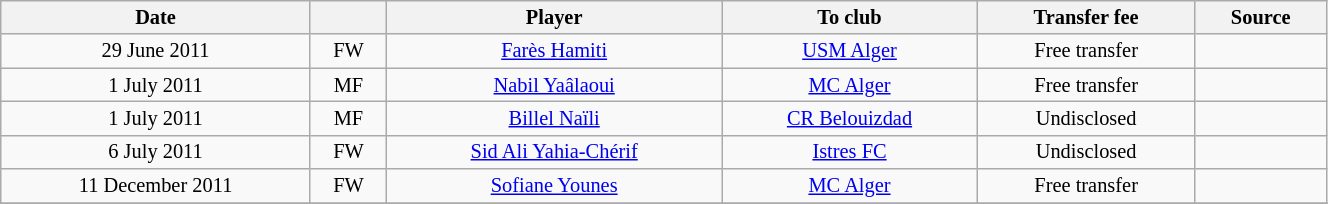<table class="wikitable sortable" style="width:70%; text-align:center; font-size:85%; text-align:centre;">
<tr>
<th>Date</th>
<th></th>
<th>Player</th>
<th>To club</th>
<th>Transfer fee</th>
<th>Source</th>
</tr>
<tr>
<td>29 June 2011</td>
<td>FW</td>
<td> <a href='#'>Farès Hamiti</a></td>
<td><a href='#'>USM Alger</a></td>
<td>Free transfer</td>
<td></td>
</tr>
<tr>
<td>1 July 2011</td>
<td>MF</td>
<td> <a href='#'>Nabil Yaâlaoui</a></td>
<td><a href='#'>MC Alger</a></td>
<td>Free transfer</td>
<td></td>
</tr>
<tr>
<td>1 July 2011</td>
<td>MF</td>
<td> <a href='#'>Billel Naïli</a></td>
<td><a href='#'>CR Belouizdad</a></td>
<td>Undisclosed</td>
<td></td>
</tr>
<tr>
<td>6 July 2011</td>
<td>FW</td>
<td> <a href='#'>Sid Ali Yahia-Chérif</a></td>
<td> <a href='#'>Istres FC</a></td>
<td>Undisclosed</td>
<td></td>
</tr>
<tr>
<td>11 December 2011</td>
<td>FW</td>
<td> <a href='#'>Sofiane Younes</a></td>
<td><a href='#'>MC Alger</a></td>
<td>Free transfer</td>
<td></td>
</tr>
<tr>
</tr>
</table>
